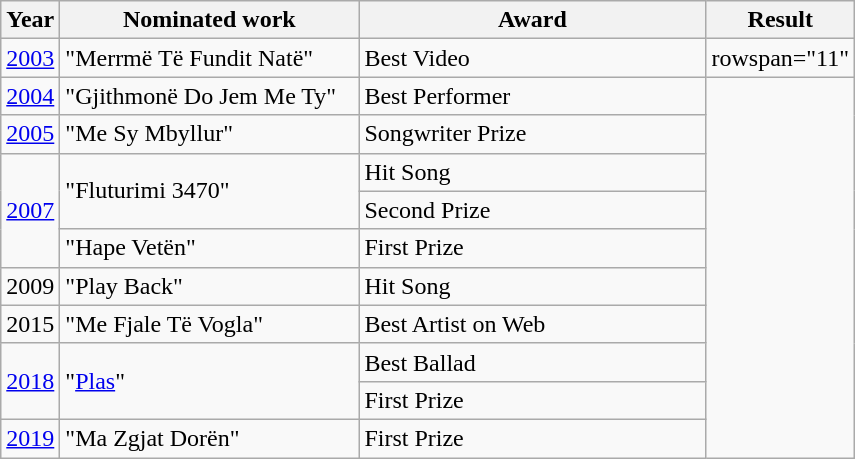<table class="wikitable">
<tr>
<th>Year</th>
<th scope="col" style="width:12em;">Nominated work</th>
<th scope="col" style="width:14em;">Award</th>
<th>Result</th>
</tr>
<tr>
<td><a href='#'>2003</a></td>
<td>"Merrmë Të Fundit Natë"<br></td>
<td>Best Video</td>
<td>rowspan="11" </td>
</tr>
<tr>
<td><a href='#'>2004</a></td>
<td>"Gjithmonë Do Jem Me Ty"</td>
<td>Best Performer</td>
</tr>
<tr>
<td><a href='#'>2005</a></td>
<td>"Me Sy Mbyllur"</td>
<td>Songwriter Prize</td>
</tr>
<tr>
<td rowspan="3"><a href='#'>2007</a></td>
<td rowspan="2">"Fluturimi 3470"<br></td>
<td>Hit Song</td>
</tr>
<tr>
<td>Second Prize</td>
</tr>
<tr>
<td>"Hape Vetën"<br></td>
<td>First Prize<br></td>
</tr>
<tr>
<td>2009</td>
<td>"Play Back"</td>
<td>Hit Song</td>
</tr>
<tr>
<td>2015</td>
<td>"Me Fjale Të Vogla"</td>
<td>Best Artist on Web</td>
</tr>
<tr>
<td rowspan="2"><a href='#'>2018</a></td>
<td rowspan="2">"<a href='#'>Plas</a>"</td>
<td>Best Ballad</td>
</tr>
<tr>
<td>First Prize</td>
</tr>
<tr>
<td><a href='#'>2019</a></td>
<td>"Ma Zgjat Dorën"<br></td>
<td>First Prize<br></td>
</tr>
</table>
